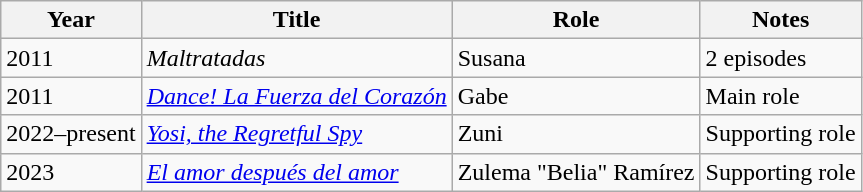<table class="wikitable sortable">
<tr>
<th>Year</th>
<th>Title</th>
<th>Role</th>
<th class="unsortable">Notes</th>
</tr>
<tr>
<td>2011</td>
<td><em>Maltratadas</em></td>
<td>Susana</td>
<td>2 episodes</td>
</tr>
<tr>
<td>2011</td>
<td><em><a href='#'>Dance! La Fuerza del Corazón</a></em></td>
<td>Gabe</td>
<td>Main role</td>
</tr>
<tr>
<td>2022–present</td>
<td><em><a href='#'>Yosi, the Regretful Spy</a></em></td>
<td>Zuni</td>
<td>Supporting role</td>
</tr>
<tr>
<td>2023</td>
<td><em><a href='#'>El amor después del amor</a></em></td>
<td>Zulema "Belia" Ramírez</td>
<td>Supporting role</td>
</tr>
</table>
